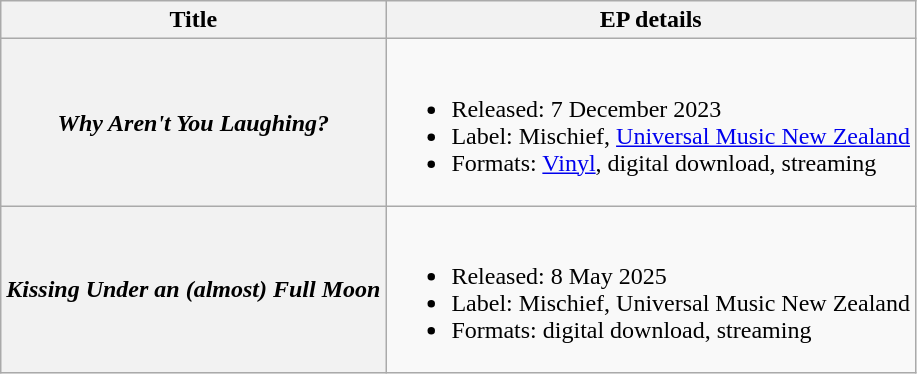<table class="wikitable plainrowheaders" style"text-align:center;">
<tr>
<th scope="col">Title</th>
<th scope="col">EP details</th>
</tr>
<tr>
<th scope="row"><em>Why Aren't You Laughing?</em></th>
<td><br><ul><li>Released: 7 December 2023</li><li>Label: Mischief, <a href='#'>Universal Music New Zealand</a></li><li>Formats: <a href='#'>Vinyl</a>, digital download, streaming</li></ul></td>
</tr>
<tr>
<th scope="row"><em>Kissing Under an (almost) Full Moon</em></th>
<td><br><ul><li>Released: 8 May 2025</li><li>Label: Mischief, Universal Music New Zealand</li><li>Formats: digital download, streaming</li></ul></td>
</tr>
</table>
